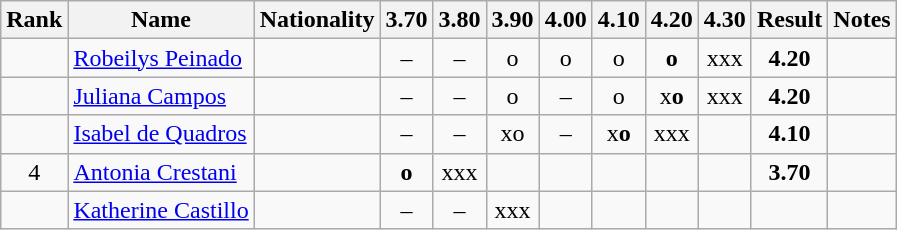<table class="wikitable sortable" style="text-align:center">
<tr>
<th>Rank</th>
<th>Name</th>
<th>Nationality</th>
<th>3.70</th>
<th>3.80</th>
<th>3.90</th>
<th>4.00</th>
<th>4.10</th>
<th>4.20</th>
<th>4.30</th>
<th>Result</th>
<th>Notes</th>
</tr>
<tr>
<td></td>
<td align=left><a href='#'>Robeilys Peinado</a></td>
<td align=left></td>
<td>–</td>
<td>–</td>
<td>o</td>
<td>o</td>
<td>o</td>
<td><strong>o</strong></td>
<td>xxx</td>
<td><strong>4.20</strong></td>
<td></td>
</tr>
<tr>
<td></td>
<td align=left><a href='#'>Juliana Campos</a></td>
<td align=left></td>
<td>–</td>
<td>–</td>
<td>o</td>
<td>–</td>
<td>o</td>
<td>x<strong>o</strong></td>
<td>xxx</td>
<td><strong>4.20</strong></td>
<td></td>
</tr>
<tr>
<td></td>
<td align=left><a href='#'>Isabel de Quadros</a></td>
<td align=left></td>
<td>–</td>
<td>–</td>
<td>xo</td>
<td>–</td>
<td>x<strong>o</strong></td>
<td>xxx</td>
<td></td>
<td><strong>4.10</strong></td>
<td></td>
</tr>
<tr>
<td>4</td>
<td align=left><a href='#'>Antonia Crestani</a></td>
<td align=left></td>
<td><strong>o</strong></td>
<td>xxx</td>
<td></td>
<td></td>
<td></td>
<td></td>
<td></td>
<td><strong>3.70</strong></td>
<td></td>
</tr>
<tr>
<td></td>
<td align=left><a href='#'>Katherine Castillo</a></td>
<td align=left></td>
<td>–</td>
<td>–</td>
<td>xxx</td>
<td></td>
<td></td>
<td></td>
<td></td>
<td><strong></strong></td>
<td></td>
</tr>
</table>
